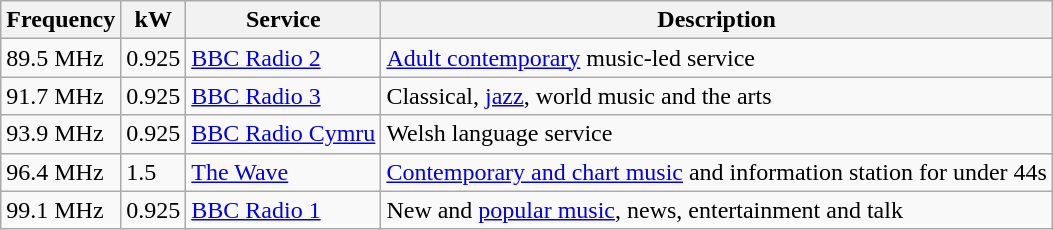<table class="wikitable sortable">
<tr>
<th>Frequency</th>
<th>kW</th>
<th>Service</th>
<th>Description</th>
</tr>
<tr>
<td>89.5 MHz</td>
<td>0.925</td>
<td><a href='#'>BBC Radio 2</a></td>
<td><a href='#'>Adult contemporary</a> music-led service</td>
</tr>
<tr>
<td>91.7 MHz</td>
<td>0.925</td>
<td><a href='#'>BBC Radio 3</a></td>
<td>Classical, <a href='#'>jazz</a>, world music and the arts</td>
</tr>
<tr>
<td>93.9 MHz</td>
<td>0.925</td>
<td><a href='#'>BBC Radio Cymru</a></td>
<td>Welsh language service</td>
</tr>
<tr>
<td>96.4 MHz</td>
<td>1.5</td>
<td><a href='#'>The Wave</a></td>
<td><a href='#'>Contemporary and chart music</a> and information station for under 44s</td>
</tr>
<tr>
<td>99.1 MHz</td>
<td>0.925</td>
<td><a href='#'>BBC Radio 1</a></td>
<td>New and <a href='#'>popular music</a>, news, entertainment and talk</td>
</tr>
</table>
